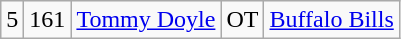<table class="wikitable" style="text-align:center">
<tr>
<td>5</td>
<td>161</td>
<td><a href='#'>Tommy Doyle</a></td>
<td>OT</td>
<td><a href='#'>Buffalo Bills</a></td>
</tr>
</table>
